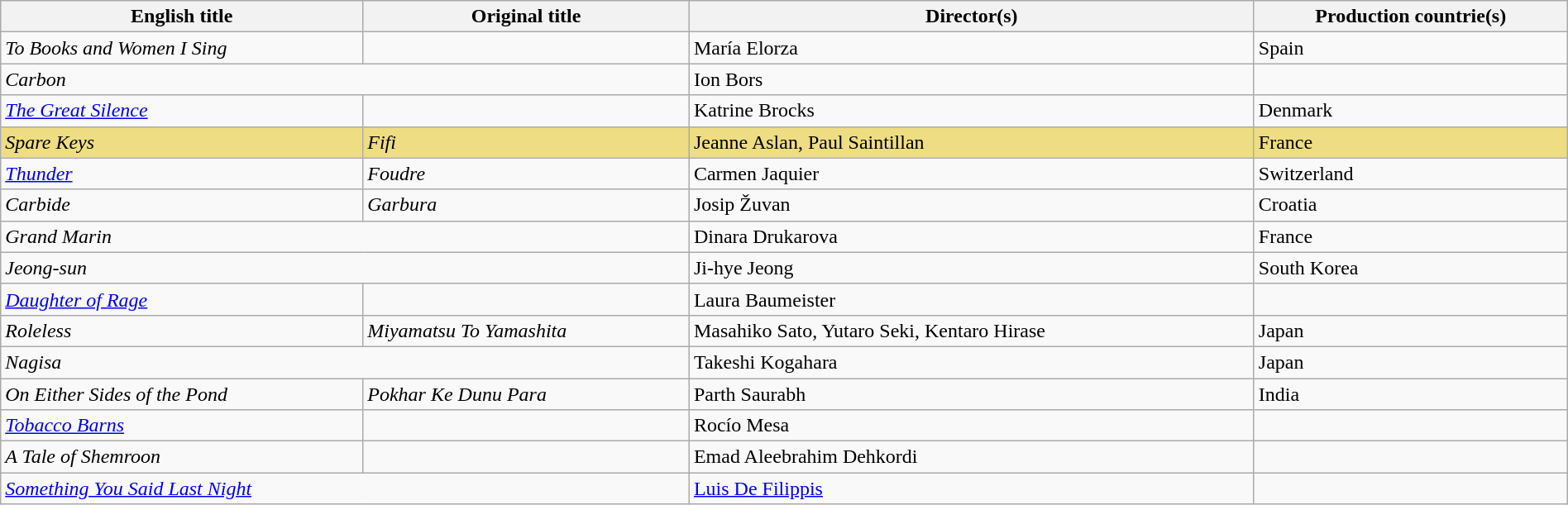<table class="sortable wikitable" style="width:100%; margin-bottom:4px" cellpadding="5">
<tr>
<th scope="col">English title</th>
<th scope="col">Original title</th>
<th scope="col">Director(s)</th>
<th scope="col">Production countrie(s)</th>
</tr>
<tr>
<td><em>To Books and Women I Sing</em></td>
<td></td>
<td>María Elorza</td>
<td>Spain</td>
</tr>
<tr>
<td colspan = "2"><em>Carbon</em></td>
<td>Ion Bors</td>
<td></td>
</tr>
<tr>
<td><em><a href='#'>The Great Silence</a></em></td>
<td></td>
<td>Katrine Brocks</td>
<td>Denmark</td>
</tr>
<tr style="background:#EEDD82">
<td><em>Spare Keys</em></td>
<td><em>Fifi</em></td>
<td>Jeanne Aslan, Paul Saintillan</td>
<td>France</td>
</tr>
<tr>
<td><em><a href='#'>Thunder</a></em></td>
<td><em>Foudre</em></td>
<td>Carmen Jaquier</td>
<td>Switzerland</td>
</tr>
<tr>
<td><em>Carbide</em></td>
<td><em>Garbura</em></td>
<td>Josip Žuvan</td>
<td>Croatia</td>
</tr>
<tr>
<td colspan = "2"><em>Grand Marin</em></td>
<td>Dinara Drukarova</td>
<td>France</td>
</tr>
<tr>
<td colspan = "2"><em>Jeong-sun</em></td>
<td>Ji-hye Jeong</td>
<td>South Korea</td>
</tr>
<tr>
<td><em><a href='#'>Daughter of Rage</a></em></td>
<td></td>
<td>Laura Baumeister</td>
<td></td>
</tr>
<tr>
<td><em>Roleless</em></td>
<td><em>Miyamatsu To Yamashita</em></td>
<td>Masahiko Sato, Yutaro Seki, Kentaro Hirase</td>
<td>Japan</td>
</tr>
<tr>
<td colspan = "2"><em>Nagisa</em></td>
<td>Takeshi Kogahara</td>
<td>Japan</td>
</tr>
<tr>
<td><em>On Either Sides of the Pond</em></td>
<td><em>Pokhar Ke Dunu Para</em></td>
<td>Parth Saurabh</td>
<td>India</td>
</tr>
<tr>
<td><em><a href='#'>Tobacco Barns</a></em></td>
<td></td>
<td>Rocío Mesa</td>
<td></td>
</tr>
<tr>
<td><em>A Tale of Shemroon</em></td>
<td></td>
<td>Emad Aleebrahim Dehkordi</td>
<td></td>
</tr>
<tr>
<td colspan = "2"><em><a href='#'>Something You Said Last Night</a></em></td>
<td><a href='#'>Luis De Filippis</a></td>
<td></td>
</tr>
</table>
